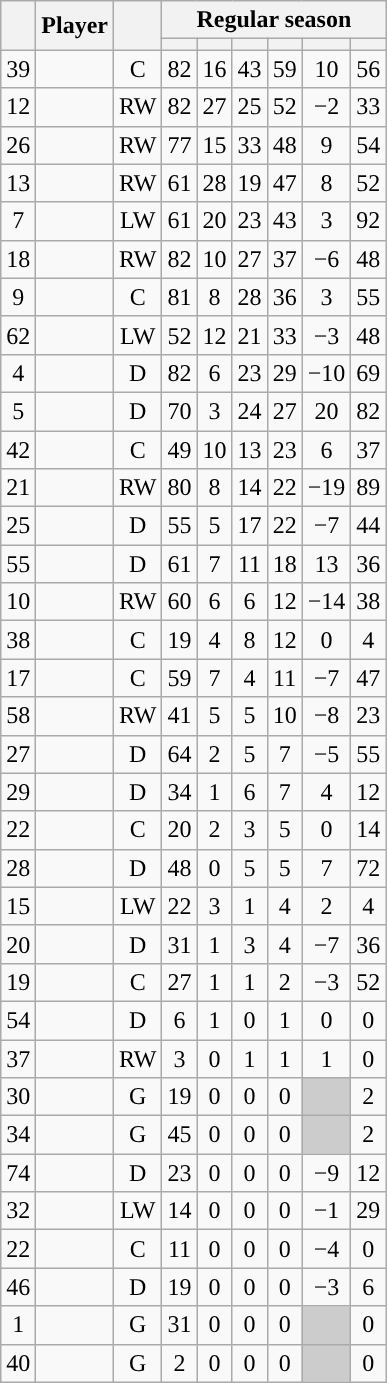<table class="wikitable sortable plainrowheaders" style="text-align:center;">
<tr>
<th scope="col" data-sort-type="number" rowspan="2"></th>
<th scope="col" rowspan="2">Player</th>
<th scope="col" rowspan="2"></th>
<th scope=colgroup colspan=6>Regular season</th>
</tr>
<tr>
<th scope="col" data-sort-type="number"></th>
<th scope="col" data-sort-type="number"></th>
<th scope="col" data-sort-type="number"></th>
<th scope="col" data-sort-type="number"></th>
<th scope="col" data-sort-type="number"></th>
<th scope="col" data-sort-type="number"></th>
</tr>
<tr>
<td scope="row">39</td>
<td align="left"></td>
<td>C</td>
<td>82</td>
<td>16</td>
<td>43</td>
<td>59</td>
<td>10</td>
<td>56</td>
</tr>
<tr>
<td scope="row">12</td>
<td align="left"></td>
<td>RW</td>
<td>82</td>
<td>27</td>
<td>25</td>
<td>52</td>
<td>−2</td>
<td>33</td>
</tr>
<tr>
<td scope="row">26</td>
<td align="left"></td>
<td>RW</td>
<td>77</td>
<td>15</td>
<td>33</td>
<td>48</td>
<td>9</td>
<td>54</td>
</tr>
<tr>
<td scope="row">13</td>
<td align="left"></td>
<td>RW</td>
<td>61</td>
<td>28</td>
<td>19</td>
<td>47</td>
<td>8</td>
<td>52</td>
</tr>
<tr>
<td scope="row">7</td>
<td align="left"></td>
<td>LW</td>
<td>61</td>
<td>20</td>
<td>23</td>
<td>43</td>
<td>3</td>
<td>92</td>
</tr>
<tr>
<td scope="row">18</td>
<td align="left"></td>
<td>RW</td>
<td>82</td>
<td>10</td>
<td>27</td>
<td>37</td>
<td>−6</td>
<td>48</td>
</tr>
<tr>
<td scope="row">9</td>
<td align="left"></td>
<td>C</td>
<td>81</td>
<td>8</td>
<td>28</td>
<td>36</td>
<td>3</td>
<td>55</td>
</tr>
<tr>
<td scope="row">62</td>
<td align="left"></td>
<td>LW</td>
<td>52</td>
<td>12</td>
<td>21</td>
<td>33</td>
<td>−3</td>
<td>48</td>
</tr>
<tr>
<td scope="row">4</td>
<td align="left"></td>
<td>D</td>
<td>82</td>
<td>6</td>
<td>23</td>
<td>29</td>
<td>−10</td>
<td>69</td>
</tr>
<tr>
<td scope="row">5</td>
<td align="left"></td>
<td>D</td>
<td>70</td>
<td>3</td>
<td>24</td>
<td>27</td>
<td>20</td>
<td>82</td>
</tr>
<tr>
<td scope="row">42</td>
<td align="left"></td>
<td>C</td>
<td>49</td>
<td>10</td>
<td>13</td>
<td>23</td>
<td>6</td>
<td>37</td>
</tr>
<tr>
<td scope="row">21</td>
<td align="left"></td>
<td>RW</td>
<td>80</td>
<td>8</td>
<td>14</td>
<td>22</td>
<td>−19</td>
<td>89</td>
</tr>
<tr>
<td scope="row">25</td>
<td align="left"></td>
<td>D</td>
<td>55</td>
<td>5</td>
<td>17</td>
<td>22</td>
<td>−7</td>
<td>44</td>
</tr>
<tr>
<td scope="row">55</td>
<td align="left"></td>
<td>D</td>
<td>61</td>
<td>7</td>
<td>11</td>
<td>18</td>
<td>13</td>
<td>36</td>
</tr>
<tr>
<td scope="row">10</td>
<td align="left"></td>
<td>RW</td>
<td>60</td>
<td>6</td>
<td>6</td>
<td>12</td>
<td>−14</td>
<td>38</td>
</tr>
<tr>
<td scope="row">38</td>
<td align="left"></td>
<td>C</td>
<td>19</td>
<td>4</td>
<td>8</td>
<td>12</td>
<td>0</td>
<td>4</td>
</tr>
<tr>
<td scope="row">17</td>
<td align="left"></td>
<td>C</td>
<td>59</td>
<td>7</td>
<td>4</td>
<td>11</td>
<td>−7</td>
<td>47</td>
</tr>
<tr>
<td scope="row">58</td>
<td align="left"></td>
<td>RW</td>
<td>41</td>
<td>5</td>
<td>5</td>
<td>10</td>
<td>−8</td>
<td>23</td>
</tr>
<tr>
<td scope="row">27</td>
<td align="left"></td>
<td>D</td>
<td>64</td>
<td>2</td>
<td>5</td>
<td>7</td>
<td>−5</td>
<td>55</td>
</tr>
<tr>
<td scope="row">29</td>
<td align="left"></td>
<td>D</td>
<td>34</td>
<td>1</td>
<td>6</td>
<td>7</td>
<td>4</td>
<td>12</td>
</tr>
<tr>
<td scope="row">22</td>
<td align="left"></td>
<td>C</td>
<td>20</td>
<td>2</td>
<td>3</td>
<td>5</td>
<td>0</td>
<td>14</td>
</tr>
<tr>
<td scope="row">28</td>
<td align="left"></td>
<td>D</td>
<td>48</td>
<td>0</td>
<td>5</td>
<td>5</td>
<td>7</td>
<td>72</td>
</tr>
<tr>
<td scope="row">15</td>
<td align="left"></td>
<td>LW</td>
<td>22</td>
<td>3</td>
<td>1</td>
<td>4</td>
<td>2</td>
<td>4</td>
</tr>
<tr>
<td scope="row">20</td>
<td align="left"></td>
<td>D</td>
<td>31</td>
<td>1</td>
<td>3</td>
<td>4</td>
<td>−7</td>
<td>36</td>
</tr>
<tr>
<td scope="row">19</td>
<td align="left"></td>
<td>C</td>
<td>27</td>
<td>1</td>
<td>1</td>
<td>2</td>
<td>−3</td>
<td>52</td>
</tr>
<tr>
<td scope="row">54</td>
<td align="left"></td>
<td>D</td>
<td>6</td>
<td>1</td>
<td>0</td>
<td>1</td>
<td>0</td>
<td>0</td>
</tr>
<tr>
<td scope="row">37</td>
<td align="left"></td>
<td>RW</td>
<td>3</td>
<td>0</td>
<td>1</td>
<td>1</td>
<td>1</td>
<td>0</td>
</tr>
<tr>
<td scope="row">30</td>
<td align="left"></td>
<td>G</td>
<td>19</td>
<td>0</td>
<td>0</td>
<td>0</td>
<td style="background:#ccc"></td>
<td>2</td>
</tr>
<tr>
<td scope="row">34</td>
<td align="left"></td>
<td>G</td>
<td>45</td>
<td>0</td>
<td>0</td>
<td>0</td>
<td style="background:#ccc"></td>
<td>2</td>
</tr>
<tr>
<td scope="row">74</td>
<td align="left"></td>
<td>D</td>
<td>23</td>
<td>0</td>
<td>0</td>
<td>0</td>
<td>−9</td>
<td>12</td>
</tr>
<tr>
<td scope="row">32</td>
<td align="left"></td>
<td>LW</td>
<td>14</td>
<td>0</td>
<td>0</td>
<td>0</td>
<td>−1</td>
<td>29</td>
</tr>
<tr>
<td scope="row">22</td>
<td align="left"></td>
<td>C</td>
<td>11</td>
<td>0</td>
<td>0</td>
<td>0</td>
<td>−4</td>
<td>0</td>
</tr>
<tr>
<td scope="row">46</td>
<td align="left"></td>
<td>D</td>
<td>19</td>
<td>0</td>
<td>0</td>
<td>0</td>
<td>−3</td>
<td>6</td>
</tr>
<tr>
<td scope="row">1</td>
<td align="left"></td>
<td>G</td>
<td>31</td>
<td>0</td>
<td>0</td>
<td>0</td>
<td style="background:#ccc"></td>
<td>0</td>
</tr>
<tr>
<td scope="row">40</td>
<td align="left"></td>
<td>G</td>
<td>2</td>
<td>0</td>
<td>0</td>
<td>0</td>
<td style="background:#ccc"></td>
<td>0</td>
</tr>
</table>
